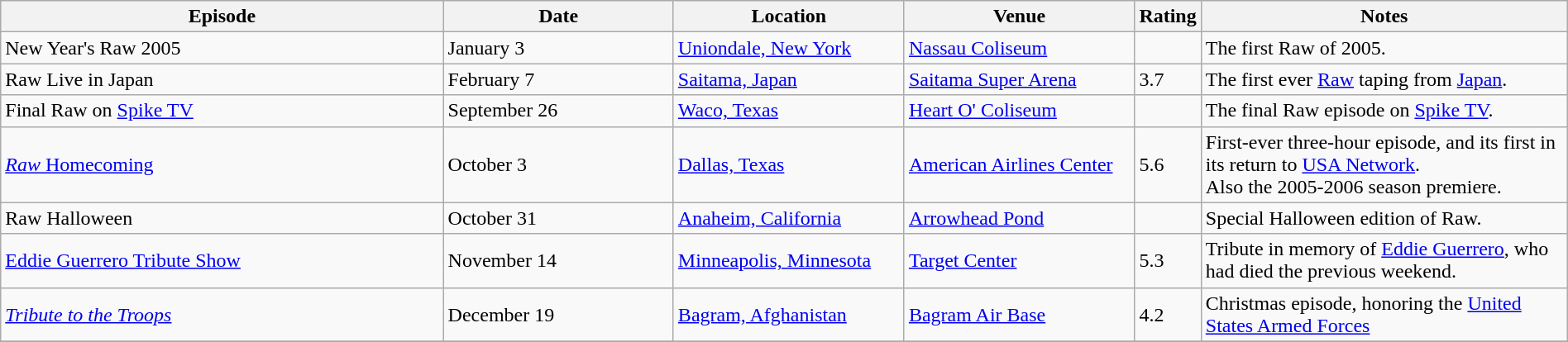<table class="wikitable plainrowheaders sortable" style="width:100%;">
<tr>
<th style="width:29%;">Episode</th>
<th style="width:15%;">Date</th>
<th style="width:15%;">Location</th>
<th style="width:15%;">Venue</th>
<th style="width:2%;">Rating</th>
<th style="width:99%;">Notes</th>
</tr>
<tr>
<td>New Year's Raw 2005</td>
<td>January 3</td>
<td><a href='#'>Uniondale, New York</a></td>
<td><a href='#'>Nassau Coliseum</a></td>
<td></td>
<td>The first Raw of 2005.</td>
</tr>
<tr>
<td>Raw Live in Japan</td>
<td>February 7</td>
<td><a href='#'>Saitama, Japan</a></td>
<td><a href='#'>Saitama Super Arena</a></td>
<td>3.7</td>
<td>The first ever <a href='#'>Raw</a> taping from <a href='#'>Japan</a>.</td>
</tr>
<tr>
<td>Final Raw on <a href='#'>Spike TV</a></td>
<td>September 26</td>
<td><a href='#'>Waco, Texas</a></td>
<td><a href='#'>Heart O' Coliseum</a></td>
<td></td>
<td>The final Raw episode on <a href='#'>Spike TV</a>.</td>
</tr>
<tr>
<td><a href='#'><em>Raw</em> Homecoming</a></td>
<td>October 3</td>
<td><a href='#'>Dallas, Texas</a></td>
<td><a href='#'>American Airlines Center</a></td>
<td>5.6</td>
<td>First-ever three-hour episode, and its first in its return to <a href='#'>USA Network</a>.<br>Also the 2005-2006 season premiere.</td>
</tr>
<tr>
<td>Raw Halloween</td>
<td>October 31</td>
<td><a href='#'>Anaheim, California</a></td>
<td><a href='#'>Arrowhead Pond</a></td>
<td></td>
<td>Special Halloween edition of Raw.</td>
</tr>
<tr>
<td><a href='#'>Eddie Guerrero Tribute Show</a></td>
<td>November 14</td>
<td><a href='#'>Minneapolis, Minnesota</a></td>
<td><a href='#'>Target Center</a></td>
<td>5.3</td>
<td>Tribute in memory of <a href='#'>Eddie Guerrero</a>, who had died the previous weekend.</td>
</tr>
<tr>
<td><em><a href='#'>Tribute to the Troops</a></em></td>
<td>December 19</td>
<td><a href='#'>Bagram, Afghanistan</a></td>
<td><a href='#'>Bagram Air Base</a></td>
<td>4.2</td>
<td>Christmas episode, honoring the <a href='#'>United States Armed Forces</a></td>
</tr>
<tr>
</tr>
</table>
